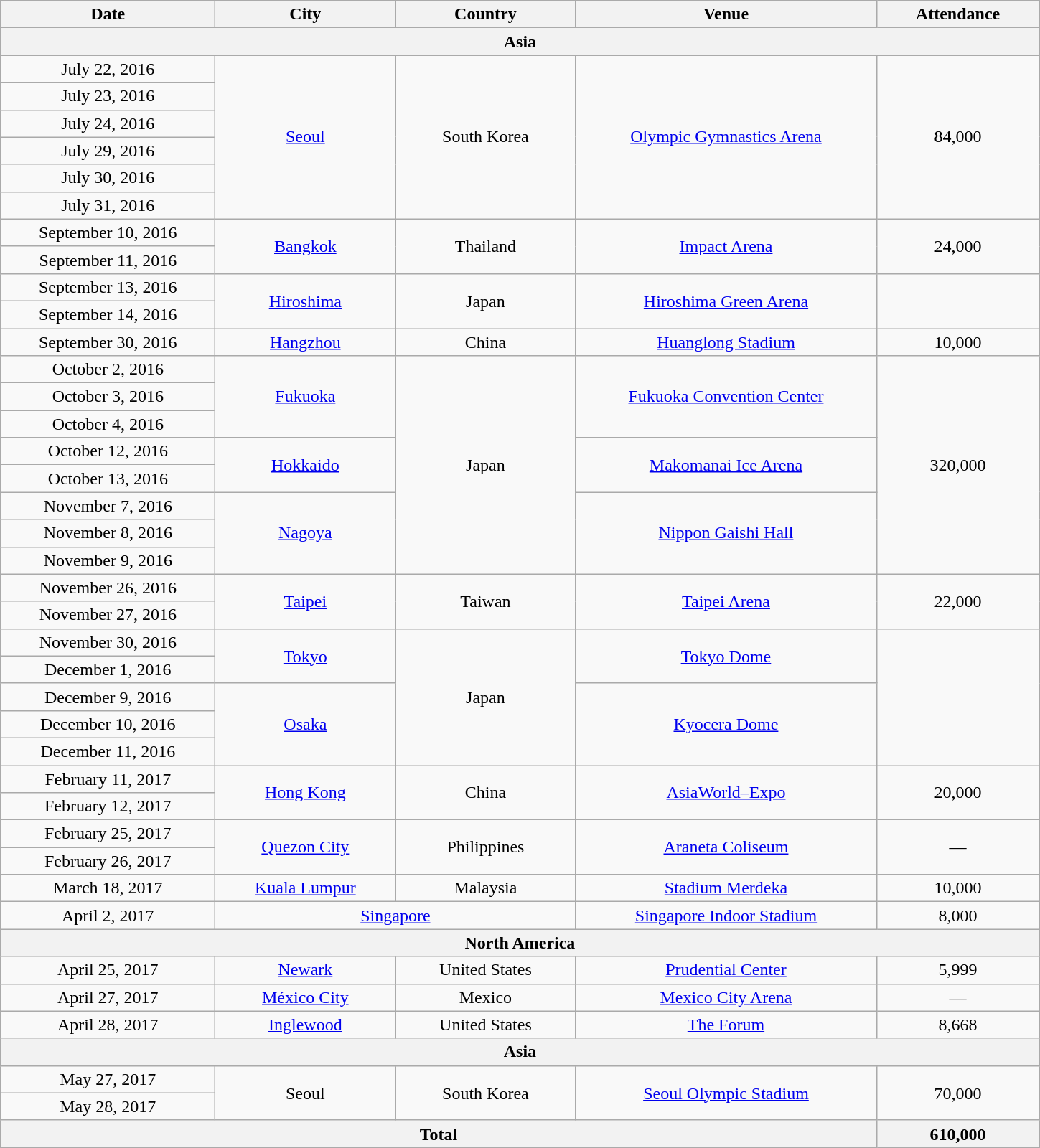<table class="wikitable" style="text-align:center;">
<tr>
<th scope="col" style="width:12em;">Date</th>
<th scope="col" style="width:10em;">City</th>
<th scope="col" style="width:10em;">Country</th>
<th scope="col" style="width:17em;">Venue</th>
<th scope="col" style="width:9em;">Attendance</th>
</tr>
<tr>
<th colspan="5"><strong>Asia</strong></th>
</tr>
<tr>
<td>July 22, 2016</td>
<td rowspan="6"><a href='#'>Seoul</a></td>
<td rowspan="6">South Korea</td>
<td rowspan="6"><a href='#'>Olympic Gymnastics Arena</a></td>
<td rowspan="6">84,000</td>
</tr>
<tr>
<td>July 23, 2016</td>
</tr>
<tr>
<td>July 24, 2016</td>
</tr>
<tr>
<td>July 29, 2016</td>
</tr>
<tr>
<td>July 30, 2016</td>
</tr>
<tr>
<td>July 31, 2016</td>
</tr>
<tr>
<td>September 10, 2016</td>
<td rowspan="2"><a href='#'>Bangkok</a></td>
<td rowspan="2">Thailand</td>
<td rowspan="2"><a href='#'>Impact Arena</a></td>
<td rowspan="2">24,000</td>
</tr>
<tr>
<td>September 11, 2016</td>
</tr>
<tr>
<td>September 13, 2016</td>
<td rowspan="2"><a href='#'>Hiroshima</a></td>
<td rowspan="2">Japan</td>
<td rowspan="2"><a href='#'>Hiroshima Green Arena</a></td>
<td rowspan="2"></td>
</tr>
<tr>
<td>September 14, 2016</td>
</tr>
<tr>
<td>September 30, 2016</td>
<td><a href='#'>Hangzhou</a></td>
<td>China</td>
<td><a href='#'>Huanglong Stadium</a></td>
<td>10,000</td>
</tr>
<tr>
<td>October 2, 2016</td>
<td rowspan="3"><a href='#'>Fukuoka</a></td>
<td rowspan="8">Japan</td>
<td rowspan="3"><a href='#'>Fukuoka Convention Center</a></td>
<td rowspan="8">320,000</td>
</tr>
<tr>
<td>October 3, 2016</td>
</tr>
<tr>
<td>October 4, 2016</td>
</tr>
<tr>
<td>October 12, 2016</td>
<td rowspan="2"><a href='#'>Hokkaido</a></td>
<td rowspan="2"><a href='#'>Makomanai Ice Arena</a></td>
</tr>
<tr>
<td>October 13, 2016</td>
</tr>
<tr>
<td>November 7, 2016</td>
<td rowspan="3"><a href='#'>Nagoya</a></td>
<td rowspan="3"><a href='#'>Nippon Gaishi Hall</a></td>
</tr>
<tr>
<td>November 8, 2016</td>
</tr>
<tr>
<td>November 9, 2016</td>
</tr>
<tr>
<td>November 26, 2016</td>
<td rowspan="2"><a href='#'>Taipei</a></td>
<td rowspan="2">Taiwan</td>
<td rowspan="2"><a href='#'>Taipei Arena</a></td>
<td rowspan="2">22,000</td>
</tr>
<tr>
<td>November 27, 2016</td>
</tr>
<tr>
<td>November 30, 2016</td>
<td rowspan="2"><a href='#'>Tokyo</a></td>
<td rowspan="5">Japan</td>
<td rowspan="2"><a href='#'>Tokyo Dome</a></td>
<td rowspan="5"></td>
</tr>
<tr>
<td>December 1, 2016</td>
</tr>
<tr>
<td>December 9, 2016</td>
<td rowspan="3"><a href='#'>Osaka</a></td>
<td rowspan="3"><a href='#'>Kyocera Dome</a></td>
</tr>
<tr>
<td>December 10, 2016</td>
</tr>
<tr>
<td>December 11, 2016</td>
</tr>
<tr>
<td>February 11, 2017</td>
<td rowspan="2"><a href='#'>Hong Kong</a></td>
<td rowspan="2">China</td>
<td rowspan="2"><a href='#'>AsiaWorld–Expo</a></td>
<td rowspan="2">20,000</td>
</tr>
<tr>
<td>February 12, 2017</td>
</tr>
<tr>
<td>February 25, 2017</td>
<td rowspan="2"><a href='#'>Quezon City</a></td>
<td rowspan="2">Philippines</td>
<td rowspan="2"><a href='#'>Araneta Coliseum</a></td>
<td rowspan="2">—</td>
</tr>
<tr>
<td>February 26, 2017</td>
</tr>
<tr>
<td>March 18, 2017</td>
<td><a href='#'>Kuala Lumpur</a></td>
<td>Malaysia</td>
<td><a href='#'>Stadium Merdeka</a></td>
<td>10,000</td>
</tr>
<tr>
<td>April 2, 2017</td>
<td colspan="2"><a href='#'>Singapore</a></td>
<td><a href='#'>Singapore Indoor Stadium</a></td>
<td>8,000</td>
</tr>
<tr>
<th colspan="5">North America</th>
</tr>
<tr>
<td>April 25, 2017</td>
<td><a href='#'>Newark</a></td>
<td>United States</td>
<td><a href='#'>Prudential Center</a></td>
<td>5,999</td>
</tr>
<tr>
<td>April 27, 2017</td>
<td><a href='#'>México City</a></td>
<td>Mexico</td>
<td><a href='#'>Mexico City Arena</a></td>
<td>—</td>
</tr>
<tr>
<td>April 28, 2017</td>
<td><a href='#'>Inglewood</a></td>
<td>United States</td>
<td><a href='#'>The Forum</a></td>
<td>8,668</td>
</tr>
<tr>
<th colspan="5"><strong>Asia</strong></th>
</tr>
<tr>
<td>May 27, 2017</td>
<td rowspan="2">Seoul</td>
<td rowspan="2">South Korea</td>
<td rowspan="2"><a href='#'>Seoul Olympic Stadium</a></td>
<td rowspan="2">70,000</td>
</tr>
<tr>
<td>May 28, 2017</td>
</tr>
<tr>
<th colspan="4">Total</th>
<th>610,000</th>
</tr>
</table>
